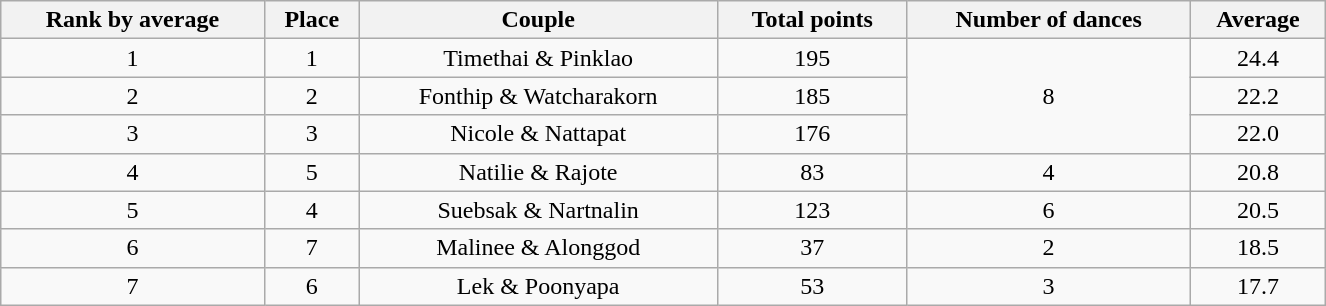<table class="wikitable sortable"  style="margin:auto; text-align:center; white-space:nowrap; width:70%;">
<tr>
<th>Rank by average</th>
<th>Place</th>
<th>Couple</th>
<th>Total points</th>
<th>Number of dances</th>
<th>Average </th>
</tr>
<tr>
<td>1</td>
<td>1</td>
<td>Timethai & Pinklao</td>
<td>195</td>
<td rowspan=3>8</td>
<td>24.4</td>
</tr>
<tr>
<td>2</td>
<td>2</td>
<td>Fonthip & Watcharakorn</td>
<td>185</td>
<td>22.2</td>
</tr>
<tr>
<td>3</td>
<td>3</td>
<td>Nicole & Nattapat</td>
<td>176</td>
<td>22.0</td>
</tr>
<tr>
<td>4</td>
<td>5</td>
<td>Natilie & Rajote</td>
<td>83</td>
<td>4</td>
<td>20.8</td>
</tr>
<tr>
<td>5</td>
<td>4</td>
<td>Suebsak & Nartnalin</td>
<td>123</td>
<td>6</td>
<td>20.5</td>
</tr>
<tr>
<td>6</td>
<td>7</td>
<td>Malinee & Alonggod</td>
<td>37</td>
<td>2</td>
<td>18.5</td>
</tr>
<tr>
<td>7</td>
<td>6</td>
<td>Lek & Poonyapa</td>
<td>53</td>
<td>3</td>
<td>17.7</td>
</tr>
</table>
